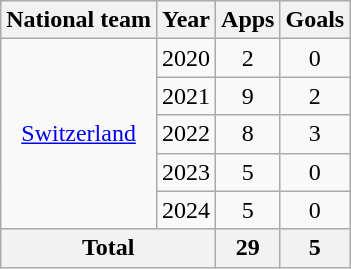<table class="wikitable" style="text-align:center">
<tr>
<th>National team</th>
<th>Year</th>
<th>Apps</th>
<th>Goals</th>
</tr>
<tr>
<td rowspan="5"><a href='#'>Switzerland</a></td>
<td>2020</td>
<td>2</td>
<td>0</td>
</tr>
<tr>
<td>2021</td>
<td>9</td>
<td>2</td>
</tr>
<tr>
<td>2022</td>
<td>8</td>
<td>3</td>
</tr>
<tr>
<td>2023</td>
<td>5</td>
<td>0</td>
</tr>
<tr>
<td>2024</td>
<td>5</td>
<td>0</td>
</tr>
<tr>
<th colspan="2">Total</th>
<th>29</th>
<th>5</th>
</tr>
</table>
